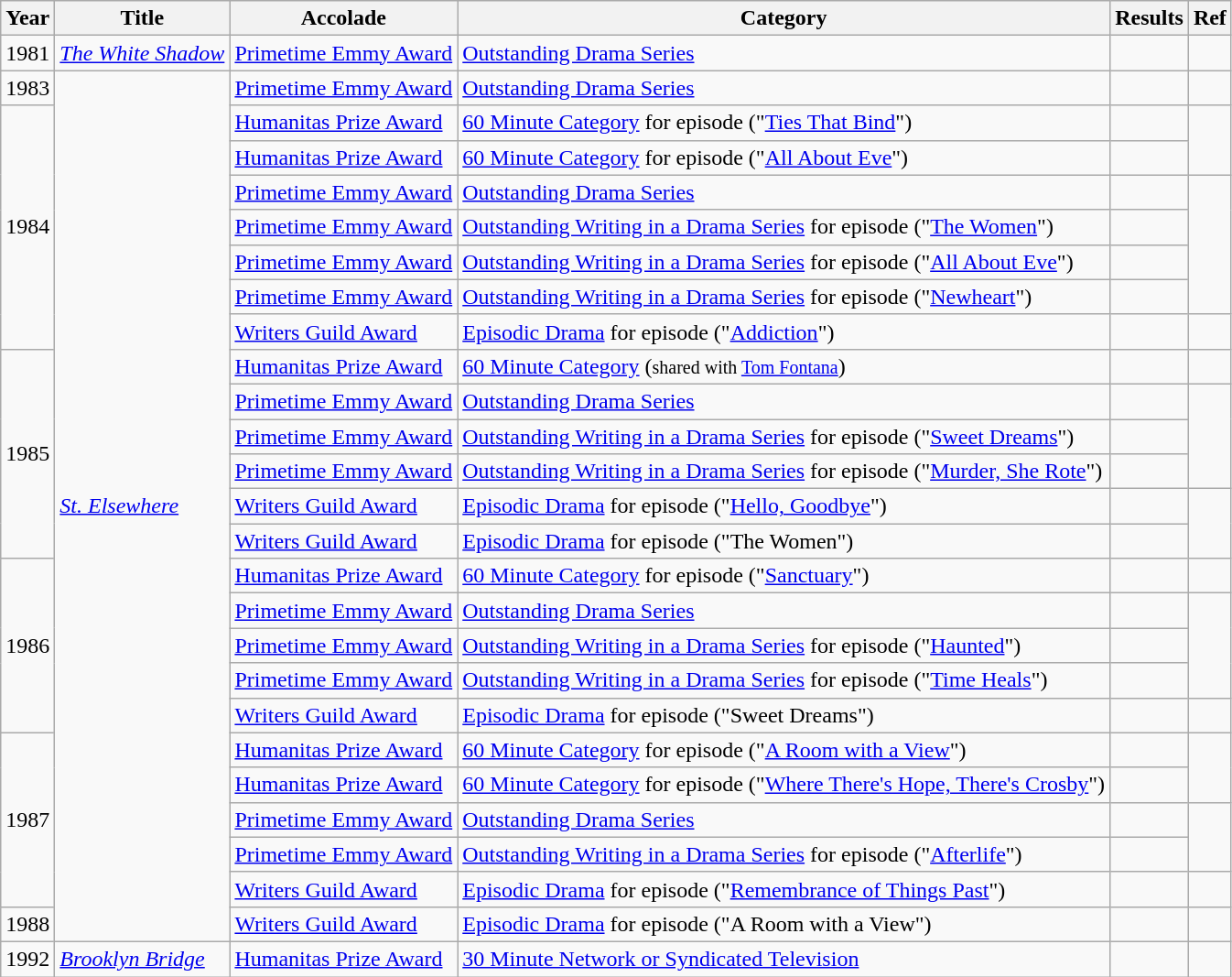<table class="wikitable">
<tr>
<th>Year</th>
<th>Title</th>
<th>Accolade</th>
<th>Category</th>
<th>Results</th>
<th>Ref</th>
</tr>
<tr>
<td>1981</td>
<td><em><a href='#'>The White Shadow</a></em></td>
<td><a href='#'>Primetime Emmy Award</a></td>
<td><a href='#'>Outstanding Drama Series</a></td>
<td></td>
<td></td>
</tr>
<tr>
<td>1983</td>
<td rowspan="25"><em><a href='#'>St. Elsewhere</a></em></td>
<td><a href='#'>Primetime Emmy Award</a></td>
<td><a href='#'>Outstanding Drama Series</a></td>
<td></td>
<td></td>
</tr>
<tr>
<td rowspan="7">1984</td>
<td><a href='#'>Humanitas Prize Award</a></td>
<td><a href='#'>60 Minute Category</a> for episode ("<a href='#'>Ties That Bind</a>")</td>
<td></td>
<td rowspan="2"></td>
</tr>
<tr>
<td><a href='#'>Humanitas Prize Award</a></td>
<td><a href='#'>60 Minute Category</a> for episode ("<a href='#'>All About Eve</a>")</td>
<td></td>
</tr>
<tr>
<td><a href='#'>Primetime Emmy Award</a></td>
<td><a href='#'>Outstanding Drama Series</a></td>
<td></td>
<td rowspan="4"></td>
</tr>
<tr>
<td><a href='#'>Primetime Emmy Award</a></td>
<td><a href='#'>Outstanding Writing in a Drama Series</a> for episode ("<a href='#'>The Women</a>")</td>
<td></td>
</tr>
<tr>
<td><a href='#'>Primetime Emmy Award</a></td>
<td><a href='#'>Outstanding Writing in a Drama Series</a> for episode ("<a href='#'>All About Eve</a>")</td>
<td></td>
</tr>
<tr>
<td><a href='#'>Primetime Emmy Award</a></td>
<td><a href='#'>Outstanding Writing in a Drama Series</a> for episode ("<a href='#'>Newheart</a>")</td>
<td></td>
</tr>
<tr>
<td><a href='#'>Writers Guild Award</a></td>
<td><a href='#'>Episodic Drama</a> for episode ("<a href='#'>Addiction</a>")</td>
<td></td>
<td></td>
</tr>
<tr>
<td rowspan="6">1985</td>
<td><a href='#'>Humanitas Prize Award</a></td>
<td><a href='#'>60 Minute Category</a> (<small>shared with <a href='#'>Tom Fontana</a></small>)</td>
<td></td>
<td></td>
</tr>
<tr>
<td><a href='#'>Primetime Emmy Award</a></td>
<td><a href='#'>Outstanding Drama Series</a></td>
<td></td>
<td rowspan="3"></td>
</tr>
<tr>
<td><a href='#'>Primetime Emmy Award</a></td>
<td><a href='#'>Outstanding Writing in a Drama Series</a> for episode ("<a href='#'>Sweet Dreams</a>")</td>
<td></td>
</tr>
<tr>
<td><a href='#'>Primetime Emmy Award</a></td>
<td><a href='#'>Outstanding Writing in a Drama Series</a> for episode ("<a href='#'>Murder, She Rote</a>")</td>
<td></td>
</tr>
<tr>
<td><a href='#'>Writers Guild Award</a></td>
<td><a href='#'>Episodic Drama</a> for episode ("<a href='#'>Hello, Goodbye</a>")</td>
<td></td>
<td rowspan="2"></td>
</tr>
<tr>
<td><a href='#'>Writers Guild Award</a></td>
<td><a href='#'>Episodic Drama</a> for episode ("The Women")</td>
<td></td>
</tr>
<tr>
<td rowspan="5">1986</td>
<td><a href='#'>Humanitas Prize Award</a></td>
<td><a href='#'>60 Minute Category</a> for episode ("<a href='#'>Sanctuary</a>")</td>
<td></td>
<td></td>
</tr>
<tr>
<td><a href='#'>Primetime Emmy Award</a></td>
<td><a href='#'>Outstanding Drama Series</a></td>
<td></td>
<td rowspan="3"></td>
</tr>
<tr>
<td><a href='#'>Primetime Emmy Award</a></td>
<td><a href='#'>Outstanding Writing in a Drama Series</a> for episode ("<a href='#'>Haunted</a>")</td>
<td></td>
</tr>
<tr>
<td><a href='#'>Primetime Emmy Award</a></td>
<td><a href='#'>Outstanding Writing in a Drama Series</a> for episode ("<a href='#'>Time Heals</a>")</td>
<td></td>
</tr>
<tr>
<td><a href='#'>Writers Guild Award</a></td>
<td><a href='#'>Episodic Drama</a> for episode ("Sweet Dreams")</td>
<td></td>
<td></td>
</tr>
<tr>
<td rowspan="5">1987</td>
<td><a href='#'>Humanitas Prize Award</a></td>
<td><a href='#'>60 Minute Category</a> for episode ("<a href='#'>A Room with a View</a>")</td>
<td></td>
<td rowspan="2"></td>
</tr>
<tr>
<td><a href='#'>Humanitas Prize Award</a></td>
<td><a href='#'>60 Minute Category</a> for episode ("<a href='#'>Where There's Hope, There's Crosby</a>")</td>
<td></td>
</tr>
<tr>
<td><a href='#'>Primetime Emmy Award</a></td>
<td><a href='#'>Outstanding Drama Series</a></td>
<td></td>
<td rowspan="2"></td>
</tr>
<tr>
<td><a href='#'>Primetime Emmy Award</a></td>
<td><a href='#'>Outstanding Writing in a Drama Series</a> for episode ("<a href='#'>Afterlife</a>")</td>
<td></td>
</tr>
<tr>
<td><a href='#'>Writers Guild Award</a></td>
<td><a href='#'>Episodic Drama</a> for episode ("<a href='#'>Remembrance of Things Past</a>")</td>
<td></td>
<td></td>
</tr>
<tr>
<td>1988</td>
<td><a href='#'>Writers Guild Award</a></td>
<td><a href='#'>Episodic Drama</a> for episode ("A Room with a View")</td>
<td></td>
<td></td>
</tr>
<tr>
<td>1992</td>
<td><em><a href='#'>Brooklyn Bridge</a></em></td>
<td><a href='#'>Humanitas Prize Award</a></td>
<td><a href='#'>30 Minute Network or Syndicated Television</a></td>
<td></td>
<td></td>
</tr>
</table>
